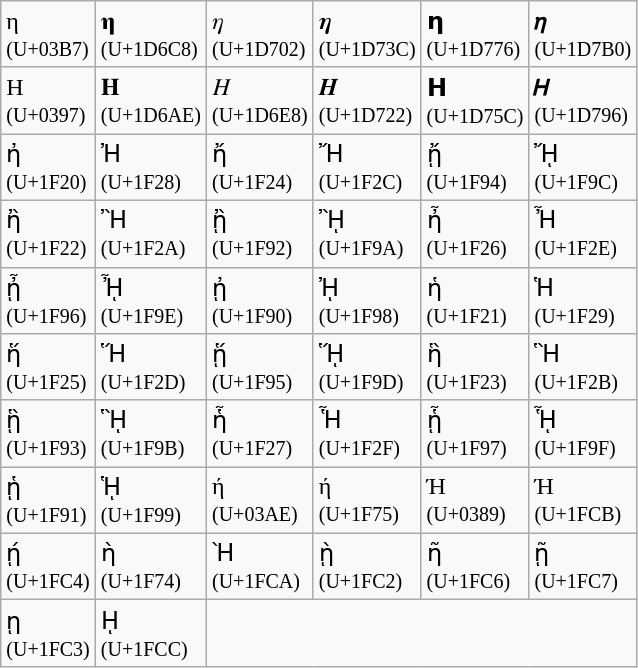<table class="wikitable">
<tr>
<td>η<br><small>(U+03B7)</small></td>
<td>𝛈<br><small>(U+1D6C8)</small></td>
<td>𝜂<br><small>(U+1D702)</small></td>
<td>𝜼<br><small>(U+1D73C)</small></td>
<td>𝝶<br><small>(U+1D776)</small></td>
<td>𝞰<br><small>(U+1D7B0)</small></td>
</tr>
<tr>
<td>Η<br><small>(U+0397)</small></td>
<td>𝚮<br><small>(U+1D6AE)</small></td>
<td>𝛨<br><small>(U+1D6E8)</small></td>
<td>𝜢<br><small>(U+1D722)</small></td>
<td>𝝜<br><small>(U+1D75C)</small></td>
<td>𝞖<br><small>(U+1D796)</small></td>
</tr>
<tr>
<td>ἠ<br><small>(U+1F20)</small></td>
<td>Ἠ<br><small>(U+1F28)</small></td>
<td>ἤ<br><small>(U+1F24)</small></td>
<td>Ἤ<br><small>(U+1F2C)</small></td>
<td>ᾔ<br><small>(U+1F94)</small></td>
<td>ᾜ<br><small>(U+1F9C)</small></td>
</tr>
<tr>
<td>ἢ<br><small>(U+1F22)</small></td>
<td>Ἢ<br><small>(U+1F2A)</small></td>
<td>ᾒ<br><small>(U+1F92)</small></td>
<td>ᾚ<br><small>(U+1F9A)</small></td>
<td>ἦ<br><small>(U+1F26)</small></td>
<td>Ἦ<br><small>(U+1F2E)</small></td>
</tr>
<tr>
<td>ᾖ<br><small>(U+1F96)</small></td>
<td>ᾞ<br><small>(U+1F9E)</small></td>
<td>ᾐ<br><small>(U+1F90)</small></td>
<td>ᾘ<br><small>(U+1F98)</small></td>
<td>ἡ<br><small>(U+1F21)</small></td>
<td>Ἡ<br><small>(U+1F29)</small></td>
</tr>
<tr>
<td>ἥ<br><small>(U+1F25)</small></td>
<td>Ἥ<br><small>(U+1F2D)</small></td>
<td>ᾕ<br><small>(U+1F95)</small></td>
<td>ᾝ<br><small>(U+1F9D)</small></td>
<td>ἣ<br><small>(U+1F23)</small></td>
<td>Ἣ<br><small>(U+1F2B)</small></td>
</tr>
<tr>
<td>ᾓ<br><small>(U+1F93)</small></td>
<td>ᾛ<br><small>(U+1F9B)</small></td>
<td>ἧ<br><small>(U+1F27)</small></td>
<td>Ἧ<br><small>(U+1F2F)</small></td>
<td>ᾗ<br><small>(U+1F97)</small></td>
<td>ᾟ<br><small>(U+1F9F)</small></td>
</tr>
<tr>
<td>ᾑ<br><small>(U+1F91)</small></td>
<td>ᾙ<br><small>(U+1F99)</small></td>
<td>ή<br><small>(U+03AE)</small></td>
<td>ή<br><small>(U+1F75)</small></td>
<td>Ή<br><small>(U+0389)</small></td>
<td>Ή<br><small>(U+1FCB)</small></td>
</tr>
<tr>
<td>ῄ<br><small>(U+1FC4)</small></td>
<td>ὴ<br><small>(U+1F74)</small></td>
<td>Ὴ<br><small>(U+1FCA)</small></td>
<td>ῂ<br><small>(U+1FC2)</small></td>
<td>ῆ<br><small>(U+1FC6)</small></td>
<td>ῇ<br><small>(U+1FC7)</small></td>
</tr>
<tr>
<td>ῃ<br><small>(U+1FC3)</small></td>
<td>ῌ<br><small>(U+1FCC)</small></td>
</tr>
</table>
